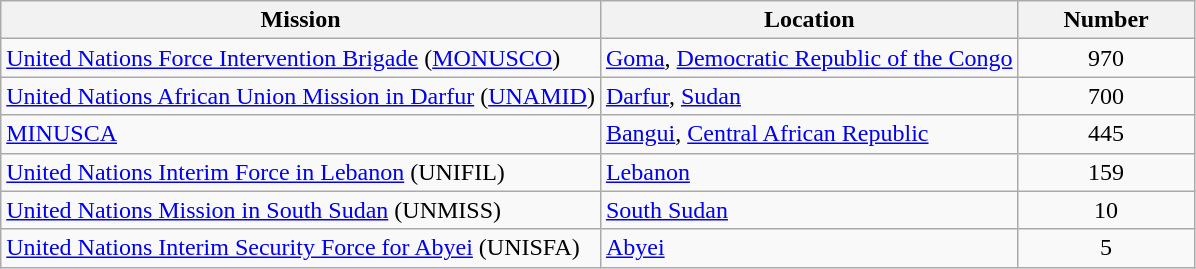<table class="wikitable">
<tr>
<th>Mission</th>
<th>Location</th>
<th scope="col" width="110px">Number</th>
</tr>
<tr>
<td><a href='#'>United Nations Force Intervention Brigade</a> (<a href='#'>MONUSCO</a>)</td>
<td><a href='#'>Goma</a>, <a href='#'>Democratic Republic of the Congo</a></td>
<td align=center>970</td>
</tr>
<tr>
<td><a href='#'>United Nations African Union Mission in Darfur</a> (<a href='#'>UNAMID</a>)</td>
<td><a href='#'>Darfur</a>, <a href='#'>Sudan</a></td>
<td align=center>700</td>
</tr>
<tr>
<td><a href='#'>MINUSCA</a></td>
<td><a href='#'>Bangui</a>, <a href='#'>Central African Republic</a></td>
<td align=center>445</td>
</tr>
<tr>
<td><a href='#'>United Nations Interim Force in Lebanon</a> (UNIFIL)</td>
<td><a href='#'>Lebanon</a></td>
<td align=center>159</td>
</tr>
<tr>
<td><a href='#'>United Nations Mission in South Sudan</a> (UNMISS)</td>
<td><a href='#'>South Sudan</a></td>
<td align="center">10</td>
</tr>
<tr>
<td><a href='#'>United Nations Interim Security Force for Abyei</a> (UNISFA)</td>
<td><a href='#'>Abyei</a></td>
<td align=center>5</td>
</tr>
</table>
